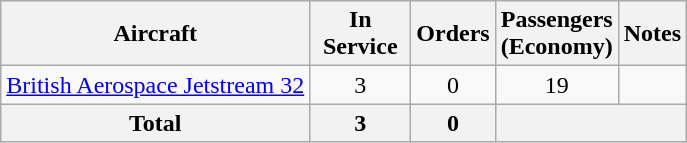<table class="wikitable" style="border-collapse:collapse;text-align:center">
<tr>
<th>Aircraft</th>
<th style="width:60px;">In Service</th>
<th>Orders</th>
<th>Passengers <br>(Economy)</th>
<th>Notes</th>
</tr>
<tr>
<td><a href='#'>British Aerospace Jetstream 32</a></td>
<td>3 </td>
<td>0</td>
<td>19</td>
<td></td>
</tr>
<tr>
<th>Total</th>
<th>3</th>
<th>0</th>
<th colspan=2></th>
</tr>
</table>
